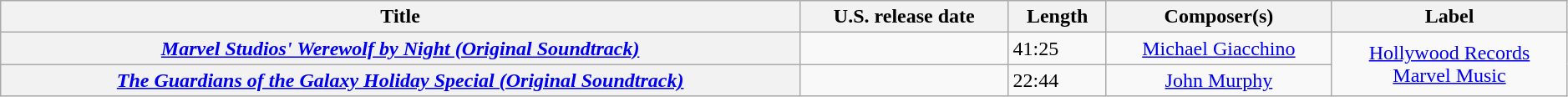<table class="wikitable plainrowheaders" style="text-align: center; width: 99%;">
<tr>
<th scope="col">Title</th>
<th scope="col">U.S. release date</th>
<th scope="col">Length</th>
<th scope="col">Composer(s)</th>
<th scope="col">Label</th>
</tr>
<tr>
<th scope="row"><em><a href='#'>Marvel Studios' Werewolf by Night (Original Soundtrack)</a></em></th>
<td style="text-align: left;"></td>
<td style="text-align: left;">41:25</td>
<td><a href='#'>Michael Giacchino</a></td>
<td rowspan="2"><a href='#'>Hollywood Records</a><br><a href='#'>Marvel Music</a></td>
</tr>
<tr>
<th scope="row"><em><a href='#'>The Guardians of the Galaxy Holiday Special (Original Soundtrack)</a></em></th>
<td style="text-align: left;"></td>
<td style="text-align: left;">22:44</td>
<td><a href='#'>John Murphy</a></td>
</tr>
</table>
